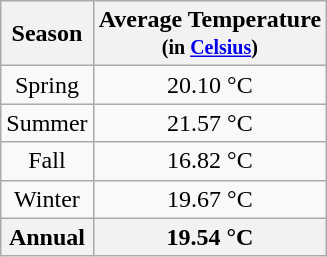<table class="wikitable floatright" style="text-align:center;">
<tr>
<th>Season</th>
<th>Average Temperature <br><small>(in <a href='#'>Celsius</a>)</small></th>
</tr>
<tr>
<td>Spring</td>
<td>20.10 °C</td>
</tr>
<tr>
<td>Summer</td>
<td>21.57 °C</td>
</tr>
<tr>
<td>Fall</td>
<td>16.82 °C</td>
</tr>
<tr>
<td>Winter</td>
<td>19.67 °C</td>
</tr>
<tr>
<th>Annual</th>
<th>19.54 °C</th>
</tr>
</table>
